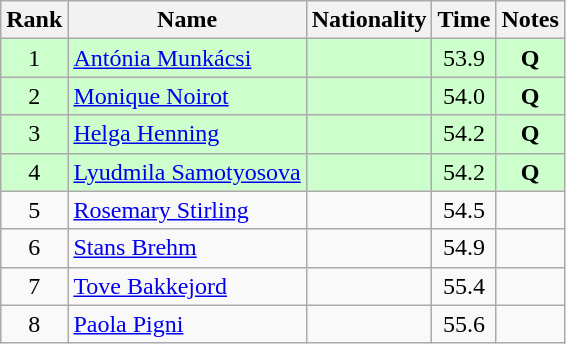<table class="wikitable sortable" style="text-align:center">
<tr>
<th>Rank</th>
<th>Name</th>
<th>Nationality</th>
<th>Time</th>
<th>Notes</th>
</tr>
<tr bgcolor=ccffcc>
<td>1</td>
<td align=left><a href='#'>Antónia Munkácsi</a></td>
<td align=left></td>
<td>53.9</td>
<td><strong>Q</strong></td>
</tr>
<tr bgcolor=ccffcc>
<td>2</td>
<td align=left><a href='#'>Monique Noirot</a></td>
<td align=left></td>
<td>54.0</td>
<td><strong>Q</strong></td>
</tr>
<tr bgcolor=ccffcc>
<td>3</td>
<td align=left><a href='#'>Helga Henning</a></td>
<td align=left></td>
<td>54.2</td>
<td><strong>Q</strong></td>
</tr>
<tr bgcolor=ccffcc>
<td>4</td>
<td align=left><a href='#'>Lyudmila Samotyosova</a></td>
<td align=left></td>
<td>54.2</td>
<td><strong>Q</strong></td>
</tr>
<tr>
<td>5</td>
<td align=left><a href='#'>Rosemary Stirling</a></td>
<td align=left></td>
<td>54.5</td>
<td></td>
</tr>
<tr>
<td>6</td>
<td align=left><a href='#'>Stans Brehm</a></td>
<td align=left></td>
<td>54.9</td>
<td></td>
</tr>
<tr>
<td>7</td>
<td align=left><a href='#'>Tove Bakkejord</a></td>
<td align=left></td>
<td>55.4</td>
<td></td>
</tr>
<tr>
<td>8</td>
<td align=left><a href='#'>Paola Pigni</a></td>
<td align=left></td>
<td>55.6</td>
<td></td>
</tr>
</table>
